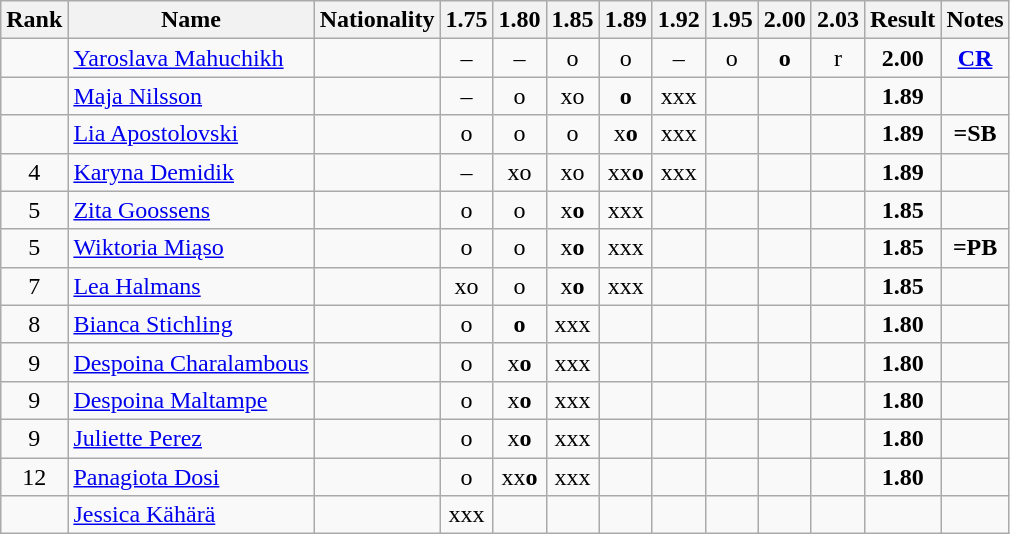<table class="wikitable sortable" style="text-align:center">
<tr>
<th>Rank</th>
<th>Name</th>
<th>Nationality</th>
<th>1.75</th>
<th>1.80</th>
<th>1.85</th>
<th>1.89</th>
<th>1.92</th>
<th>1.95</th>
<th>2.00</th>
<th>2.03</th>
<th>Result</th>
<th>Notes</th>
</tr>
<tr>
<td></td>
<td align=left><a href='#'>Yaroslava Mahuchikh</a></td>
<td align=left></td>
<td>–</td>
<td>–</td>
<td>o</td>
<td>o</td>
<td>–</td>
<td>o</td>
<td><strong>o</strong></td>
<td>r</td>
<td><strong>2.00</strong></td>
<td><strong><a href='#'>CR</a></strong></td>
</tr>
<tr>
<td></td>
<td align=left><a href='#'>Maja Nilsson</a></td>
<td align=left></td>
<td>–</td>
<td>o</td>
<td>xo</td>
<td><strong>o</strong></td>
<td>xxx</td>
<td></td>
<td></td>
<td></td>
<td><strong>1.89</strong></td>
<td></td>
</tr>
<tr>
<td></td>
<td align=left><a href='#'>Lia Apostolovski</a></td>
<td align=left></td>
<td>o</td>
<td>o</td>
<td>o</td>
<td>x<strong>o</strong></td>
<td>xxx</td>
<td></td>
<td></td>
<td></td>
<td><strong>1.89</strong></td>
<td><strong>=SB</strong></td>
</tr>
<tr>
<td>4</td>
<td align=left><a href='#'>Karyna Demidik</a></td>
<td align=left></td>
<td>–</td>
<td>xo</td>
<td>xo</td>
<td>xx<strong>o</strong></td>
<td>xxx</td>
<td></td>
<td></td>
<td></td>
<td><strong>1.89</strong></td>
<td></td>
</tr>
<tr>
<td>5</td>
<td align=left><a href='#'>Zita Goossens</a></td>
<td align=left></td>
<td>o</td>
<td>o</td>
<td>x<strong>o</strong></td>
<td>xxx</td>
<td></td>
<td></td>
<td></td>
<td></td>
<td><strong>1.85</strong></td>
<td></td>
</tr>
<tr>
<td>5</td>
<td align=left><a href='#'>Wiktoria Miąso</a></td>
<td align=left></td>
<td>o</td>
<td>o</td>
<td>x<strong>o</strong></td>
<td>xxx</td>
<td></td>
<td></td>
<td></td>
<td></td>
<td><strong>1.85</strong></td>
<td><strong>=PB</strong></td>
</tr>
<tr>
<td>7</td>
<td align=left><a href='#'>Lea Halmans</a></td>
<td align=left></td>
<td>xo</td>
<td>o</td>
<td>x<strong>o</strong></td>
<td>xxx</td>
<td></td>
<td></td>
<td></td>
<td></td>
<td><strong>1.85</strong></td>
<td></td>
</tr>
<tr>
<td>8</td>
<td align=left><a href='#'>Bianca Stichling</a></td>
<td align=left></td>
<td>o</td>
<td><strong>o</strong></td>
<td>xxx</td>
<td></td>
<td></td>
<td></td>
<td></td>
<td></td>
<td><strong>1.80</strong></td>
<td></td>
</tr>
<tr>
<td>9</td>
<td align=left><a href='#'>Despoina Charalambous</a></td>
<td align=left></td>
<td>o</td>
<td>x<strong>o</strong></td>
<td>xxx</td>
<td></td>
<td></td>
<td></td>
<td></td>
<td></td>
<td><strong>1.80</strong></td>
<td></td>
</tr>
<tr>
<td>9</td>
<td align=left><a href='#'>Despoina Maltampe</a></td>
<td align=left></td>
<td>o</td>
<td>x<strong>o</strong></td>
<td>xxx</td>
<td></td>
<td></td>
<td></td>
<td></td>
<td></td>
<td><strong>1.80</strong></td>
<td></td>
</tr>
<tr>
<td>9</td>
<td align=left><a href='#'>Juliette Perez</a></td>
<td align=left></td>
<td>o</td>
<td>x<strong>o</strong></td>
<td>xxx</td>
<td></td>
<td></td>
<td></td>
<td></td>
<td></td>
<td><strong>1.80</strong></td>
<td></td>
</tr>
<tr>
<td>12</td>
<td align=left><a href='#'>Panagiota Dosi</a></td>
<td align=left></td>
<td>o</td>
<td>xx<strong>o</strong></td>
<td>xxx</td>
<td></td>
<td></td>
<td></td>
<td></td>
<td></td>
<td><strong>1.80</strong></td>
<td></td>
</tr>
<tr>
<td></td>
<td align=left><a href='#'>Jessica Kähärä</a></td>
<td align=left></td>
<td>xxx</td>
<td></td>
<td></td>
<td></td>
<td></td>
<td></td>
<td></td>
<td></td>
<td><strong></strong></td>
<td></td>
</tr>
</table>
